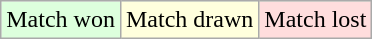<table class="wikitable">
<tr bgcolor="#ddffdd">
<td>Match won</td>
<td bgcolor="#ffffdd">Match drawn</td>
<td bgcolor="#ffdddd">Match lost</td>
</tr>
</table>
